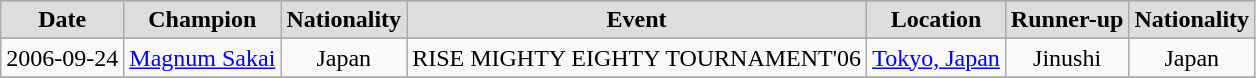<table class="wikitable" style="text-align:center">
<tr>
</tr>
<tr bgcolor="#dddddd">
<td><strong>Date</strong></td>
<td><strong>Champion</strong></td>
<td><strong>Nationality</strong></td>
<td><strong>Event</strong></td>
<td><strong>Location</strong></td>
<td><strong>Runner-up</strong></td>
<td><strong>Nationality</strong></td>
</tr>
<tr>
</tr>
<tr>
<td>2006-09-24</td>
<td><a href='#'>Magnum Sakai</a></td>
<td> Japan</td>
<td>RISE MIGHTY EIGHTY TOURNAMENT'06</td>
<td><a href='#'>Tokyo, Japan</a></td>
<td>Jinushi</td>
<td> Japan</td>
</tr>
<tr>
</tr>
</table>
